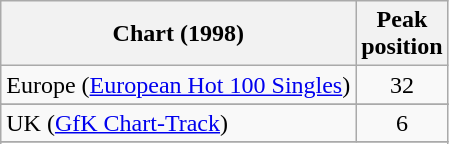<table class="wikitable sortable">
<tr>
<th>Chart (1998)</th>
<th>Peak<br>position</th>
</tr>
<tr>
<td>Europe (<a href='#'>European Hot 100 Singles</a>)</td>
<td align="center">32</td>
</tr>
<tr>
</tr>
<tr>
<td>UK (<a href='#'>GfK Chart-Track</a>)</td>
<td align="center">6</td>
</tr>
<tr>
</tr>
<tr>
</tr>
<tr>
</tr>
<tr>
</tr>
</table>
